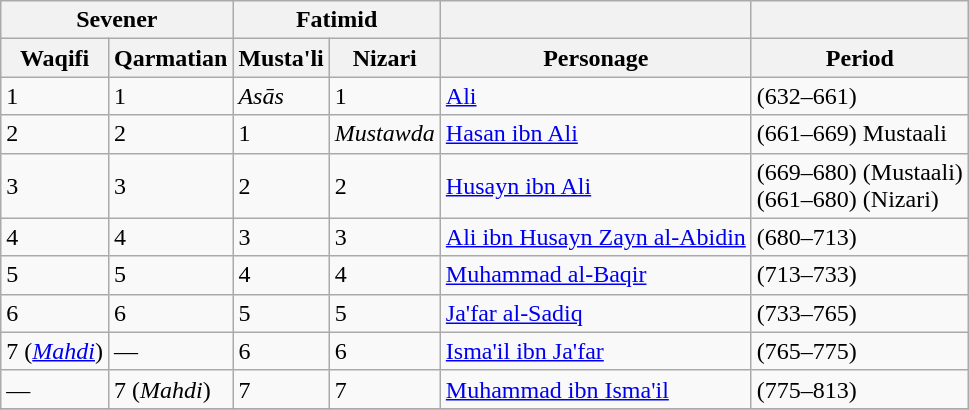<table class="wikitable">
<tr>
<th colspan="2" style="text-align: center">Sevener</th>
<th colspan="2" style="text-align: center">Fatimid</th>
<th></th>
<th></th>
</tr>
<tr>
<th>Waqifi</th>
<th>Qarmatian</th>
<th>Musta'li</th>
<th>Nizari</th>
<th>Personage</th>
<th>Period</th>
</tr>
<tr>
<td>1</td>
<td>1</td>
<td><em>Asās</em></td>
<td>1</td>
<td><a href='#'>Ali</a></td>
<td>(632–661)</td>
</tr>
<tr>
<td>2</td>
<td>2</td>
<td>1</td>
<td><em>Mustawda</em></td>
<td><a href='#'>Hasan ibn Ali</a></td>
<td>(661–669) Mustaali</td>
</tr>
<tr>
<td>3</td>
<td>3</td>
<td>2</td>
<td>2</td>
<td><a href='#'>Husayn ibn Ali</a></td>
<td>(669–680) (Mustaali)<br>(661–680) (Nizari)</td>
</tr>
<tr>
<td>4</td>
<td>4</td>
<td>3</td>
<td>3</td>
<td><a href='#'>Ali ibn Husayn Zayn al-Abidin</a></td>
<td>(680–713)</td>
</tr>
<tr>
<td>5</td>
<td>5</td>
<td>4</td>
<td>4</td>
<td><a href='#'>Muhammad al-Baqir</a></td>
<td>(713–733)</td>
</tr>
<tr>
<td>6</td>
<td>6</td>
<td>5</td>
<td>5</td>
<td><a href='#'>Ja'far al-Sadiq</a></td>
<td>(733–765)</td>
</tr>
<tr>
<td>7 (<em><a href='#'>Mahdi</a></em>)</td>
<td>—</td>
<td>6</td>
<td>6</td>
<td><a href='#'>Isma'il ibn Ja'far</a></td>
<td>(765–775)</td>
</tr>
<tr>
<td>—</td>
<td>7 (<em>Mahdi</em>)</td>
<td>7</td>
<td>7</td>
<td><a href='#'>Muhammad ibn Isma'il</a></td>
<td>(775–813)</td>
</tr>
<tr>
</tr>
</table>
